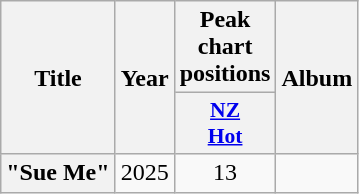<table class="wikitable plainrowheaders" style="text-align:center;">
<tr>
<th scope="col" rowspan="2">Title</th>
<th scope="col" rowspan="2">Year</th>
<th scope="col" colspan="1">Peak chart positions</th>
<th scope="col" rowspan="2">Album</th>
</tr>
<tr>
<th scope="col" style="width:3em;font-size:90%"><a href='#'>NZ<br>Hot</a><br></th>
</tr>
<tr>
<th scope="row">"Sue Me"</th>
<td>2025</td>
<td>13</td>
<td></td>
</tr>
</table>
